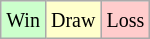<table class="wikitable">
<tr>
<td style="background: #CCFFCC;"><small>Win</small></td>
<td style="background: #FFFFCC;"><small>Draw</small></td>
<td style="background: #FFCCCC;"><small>Loss</small></td>
</tr>
</table>
